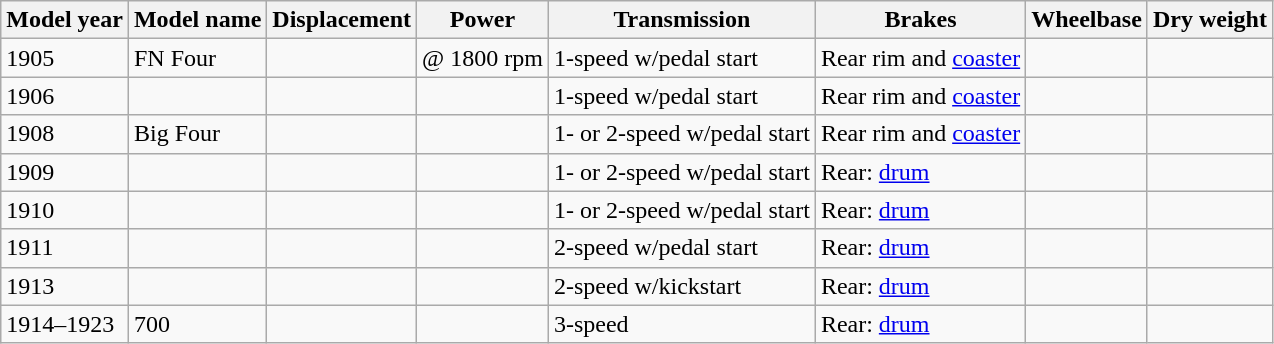<table class="wikitable">
<tr>
<th>Model year</th>
<th>Model name</th>
<th>Displacement</th>
<th>Power</th>
<th>Transmission</th>
<th>Brakes</th>
<th>Wheelbase</th>
<th>Dry weight</th>
</tr>
<tr>
<td>1905</td>
<td>FN Four</td>
<td></td>
<td> @ 1800 rpm</td>
<td>1-speed w/pedal start</td>
<td>Rear rim and <a href='#'>coaster</a></td>
<td></td>
<td></td>
</tr>
<tr>
<td>1906</td>
<td></td>
<td></td>
<td></td>
<td>1-speed w/pedal start</td>
<td>Rear rim and <a href='#'>coaster</a></td>
<td></td>
<td></td>
</tr>
<tr>
<td>1908</td>
<td>Big Four</td>
<td></td>
<td></td>
<td>1- or 2-speed w/pedal start</td>
<td>Rear rim and <a href='#'>coaster</a></td>
<td></td>
<td></td>
</tr>
<tr>
<td>1909</td>
<td></td>
<td></td>
<td></td>
<td>1- or 2-speed w/pedal start</td>
<td>Rear: <a href='#'>drum</a></td>
<td></td>
<td></td>
</tr>
<tr>
<td>1910</td>
<td></td>
<td></td>
<td></td>
<td>1- or 2-speed w/pedal start</td>
<td>Rear: <a href='#'>drum</a></td>
<td></td>
<td></td>
</tr>
<tr>
<td>1911</td>
<td></td>
<td></td>
<td></td>
<td>2-speed w/pedal start</td>
<td>Rear: <a href='#'>drum</a></td>
<td></td>
<td></td>
</tr>
<tr>
<td>1913</td>
<td></td>
<td></td>
<td></td>
<td>2-speed w/kickstart</td>
<td>Rear: <a href='#'>drum</a></td>
<td></td>
<td></td>
</tr>
<tr>
<td>1914–1923</td>
<td>700</td>
<td></td>
<td></td>
<td>3-speed</td>
<td>Rear: <a href='#'>drum</a></td>
<td></td>
<td></td>
</tr>
</table>
